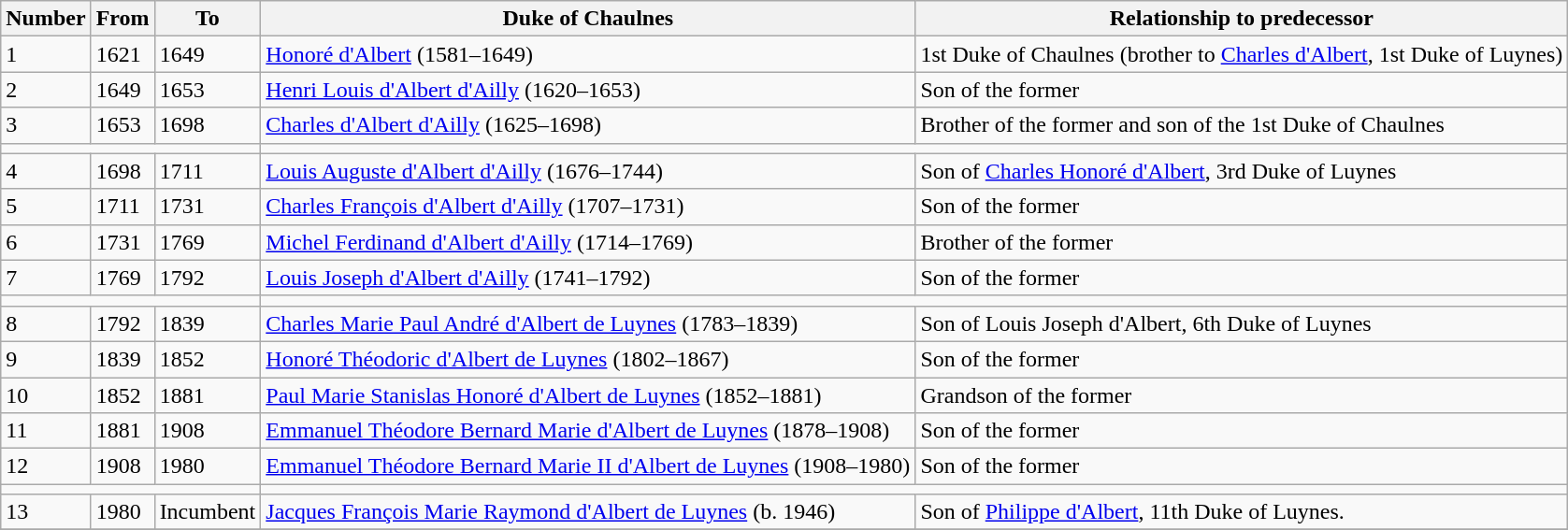<table class="wikitable">
<tr>
<th>Number</th>
<th>From</th>
<th>To</th>
<th>Duke of Chaulnes</th>
<th>Relationship to predecessor</th>
</tr>
<tr>
<td>1</td>
<td>1621</td>
<td>1649</td>
<td><a href='#'>Honoré d'Albert</a> (1581–1649)</td>
<td>1st Duke of Chaulnes (brother to <a href='#'>Charles d'Albert</a>, 1st Duke of Luynes)</td>
</tr>
<tr>
<td>2</td>
<td>1649</td>
<td>1653</td>
<td><a href='#'>Henri Louis d'Albert d'Ailly</a> (1620–1653)</td>
<td>Son of the former</td>
</tr>
<tr>
<td>3</td>
<td>1653</td>
<td>1698</td>
<td><a href='#'>Charles d'Albert d'Ailly</a> (1625–1698)</td>
<td>Brother of the former and son of the 1st Duke of Chaulnes</td>
</tr>
<tr>
<td colspan="3" style="text-align: center;"></td>
</tr>
<tr>
<td>4</td>
<td>1698</td>
<td>1711</td>
<td><a href='#'>Louis Auguste d'Albert d'Ailly</a> (1676–1744)</td>
<td>Son of <a href='#'>Charles Honoré d'Albert</a>, 3rd Duke of Luynes</td>
</tr>
<tr>
<td>5</td>
<td>1711</td>
<td>1731</td>
<td><a href='#'>Charles François d'Albert d'Ailly</a> (1707–1731)</td>
<td>Son of the former</td>
</tr>
<tr>
<td>6</td>
<td>1731</td>
<td>1769</td>
<td><a href='#'>Michel Ferdinand d'Albert d'Ailly</a> (1714–1769)</td>
<td>Brother of the former</td>
</tr>
<tr>
<td>7</td>
<td>1769</td>
<td>1792</td>
<td><a href='#'>Louis Joseph d'Albert d'Ailly</a> (1741–1792)</td>
<td>Son of the former</td>
</tr>
<tr>
<td colspan="3" style="text-align: center;"></td>
</tr>
<tr>
<td>8</td>
<td>1792</td>
<td>1839</td>
<td><a href='#'>Charles Marie Paul André d'Albert de Luynes</a> (1783–1839)</td>
<td>Son of Louis Joseph d'Albert, 6th Duke of Luynes</td>
</tr>
<tr>
<td>9</td>
<td>1839</td>
<td>1852</td>
<td><a href='#'>Honoré Théodoric d'Albert de Luynes</a> (1802–1867)</td>
<td>Son of the former</td>
</tr>
<tr>
<td>10</td>
<td>1852</td>
<td>1881</td>
<td><a href='#'>Paul Marie Stanislas Honoré d'Albert de Luynes</a> (1852–1881)</td>
<td>Grandson of the former</td>
</tr>
<tr>
<td>11</td>
<td>1881</td>
<td>1908</td>
<td><a href='#'>Emmanuel Théodore Bernard Marie d'Albert de Luynes</a> (1878–1908)</td>
<td>Son of the former</td>
</tr>
<tr>
<td>12</td>
<td>1908</td>
<td>1980</td>
<td><a href='#'>Emmanuel Théodore Bernard Marie II d'Albert de Luynes</a> (1908–1980)</td>
<td>Son of the former</td>
</tr>
<tr>
<td colspan="3" style="text-align: center;"></td>
</tr>
<tr>
<td>13</td>
<td>1980</td>
<td>Incumbent</td>
<td><a href='#'>Jacques François Marie Raymond d'Albert de Luynes</a> (b. 1946)</td>
<td>Son of <a href='#'>Philippe d'Albert</a>, 11th Duke of Luynes.</td>
</tr>
<tr>
</tr>
</table>
